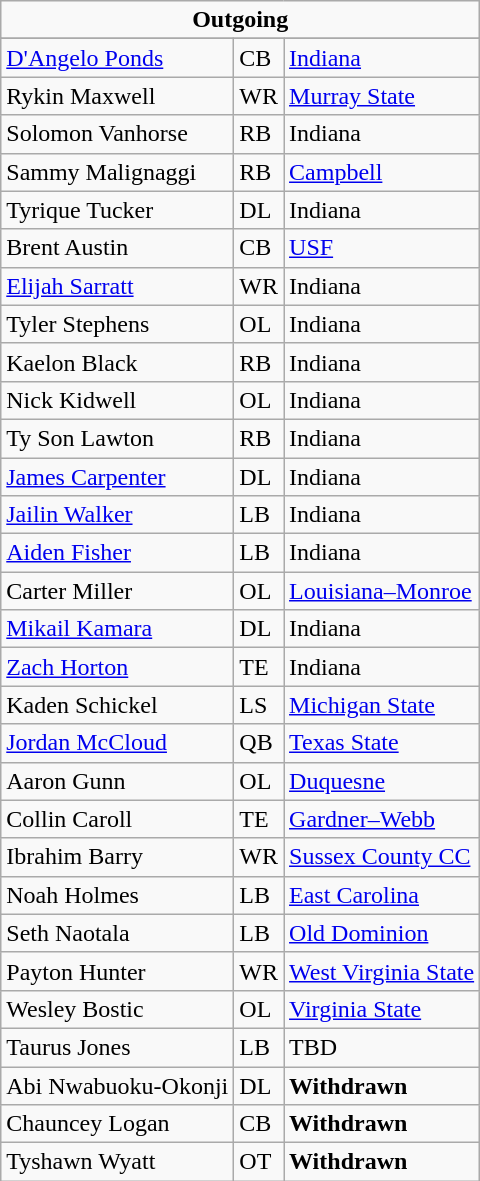<table class="wikitable">
<tr>
<td align="center" Colspan="3"><strong>Outgoing</strong><br></td>
</tr>
<tr>
</tr>
<tr>
<td><a href='#'>D'Angelo Ponds</a></td>
<td>CB</td>
<td><a href='#'>Indiana</a></td>
</tr>
<tr>
<td>Rykin Maxwell</td>
<td>WR</td>
<td><a href='#'>Murray State</a></td>
</tr>
<tr>
<td>Solomon Vanhorse</td>
<td>RB</td>
<td>Indiana</td>
</tr>
<tr>
<td>Sammy Malignaggi</td>
<td>RB</td>
<td><a href='#'>Campbell</a></td>
</tr>
<tr>
<td>Tyrique Tucker</td>
<td>DL</td>
<td>Indiana</td>
</tr>
<tr>
<td>Brent Austin</td>
<td>CB</td>
<td><a href='#'>USF</a></td>
</tr>
<tr>
<td><a href='#'>Elijah Sarratt</a></td>
<td>WR</td>
<td>Indiana</td>
</tr>
<tr>
<td>Tyler Stephens</td>
<td>OL</td>
<td>Indiana</td>
</tr>
<tr>
<td>Kaelon Black</td>
<td>RB</td>
<td>Indiana</td>
</tr>
<tr>
<td>Nick Kidwell</td>
<td>OL</td>
<td>Indiana</td>
</tr>
<tr>
<td>Ty Son Lawton</td>
<td>RB</td>
<td>Indiana</td>
</tr>
<tr>
<td><a href='#'>James Carpenter</a></td>
<td>DL</td>
<td>Indiana</td>
</tr>
<tr>
<td><a href='#'>Jailin Walker</a></td>
<td>LB</td>
<td>Indiana</td>
</tr>
<tr>
<td><a href='#'>Aiden Fisher</a></td>
<td>LB</td>
<td>Indiana</td>
</tr>
<tr>
<td>Carter Miller</td>
<td>OL</td>
<td><a href='#'>Louisiana–Monroe</a></td>
</tr>
<tr>
<td><a href='#'>Mikail Kamara</a></td>
<td>DL</td>
<td>Indiana</td>
</tr>
<tr>
<td><a href='#'>Zach Horton</a></td>
<td>TE</td>
<td>Indiana</td>
</tr>
<tr>
<td>Kaden Schickel</td>
<td>LS</td>
<td><a href='#'>Michigan State</a></td>
</tr>
<tr>
<td><a href='#'>Jordan McCloud</a></td>
<td>QB</td>
<td><a href='#'>Texas State</a></td>
</tr>
<tr>
<td>Aaron Gunn</td>
<td>OL</td>
<td><a href='#'>Duquesne</a></td>
</tr>
<tr>
<td>Collin Caroll</td>
<td>TE</td>
<td><a href='#'>Gardner–Webb</a></td>
</tr>
<tr>
<td>Ibrahim Barry</td>
<td>WR</td>
<td><a href='#'>Sussex County CC</a></td>
</tr>
<tr>
<td>Noah Holmes</td>
<td>LB</td>
<td><a href='#'>East Carolina</a></td>
</tr>
<tr>
<td>Seth Naotala</td>
<td>LB</td>
<td><a href='#'>Old Dominion</a></td>
</tr>
<tr>
<td>Payton Hunter</td>
<td>WR</td>
<td><a href='#'>West Virginia State</a></td>
</tr>
<tr>
<td>Wesley Bostic</td>
<td>OL</td>
<td><a href='#'>Virginia State</a></td>
</tr>
<tr>
<td>Taurus Jones</td>
<td>LB</td>
<td>TBD</td>
</tr>
<tr>
<td>Abi Nwabuoku-Okonji</td>
<td>DL</td>
<td><strong>Withdrawn</strong></td>
</tr>
<tr>
<td>Chauncey Logan</td>
<td>CB</td>
<td><strong>Withdrawn</strong></td>
</tr>
<tr>
<td>Tyshawn Wyatt</td>
<td>OT</td>
<td><strong>Withdrawn</strong></td>
</tr>
</table>
